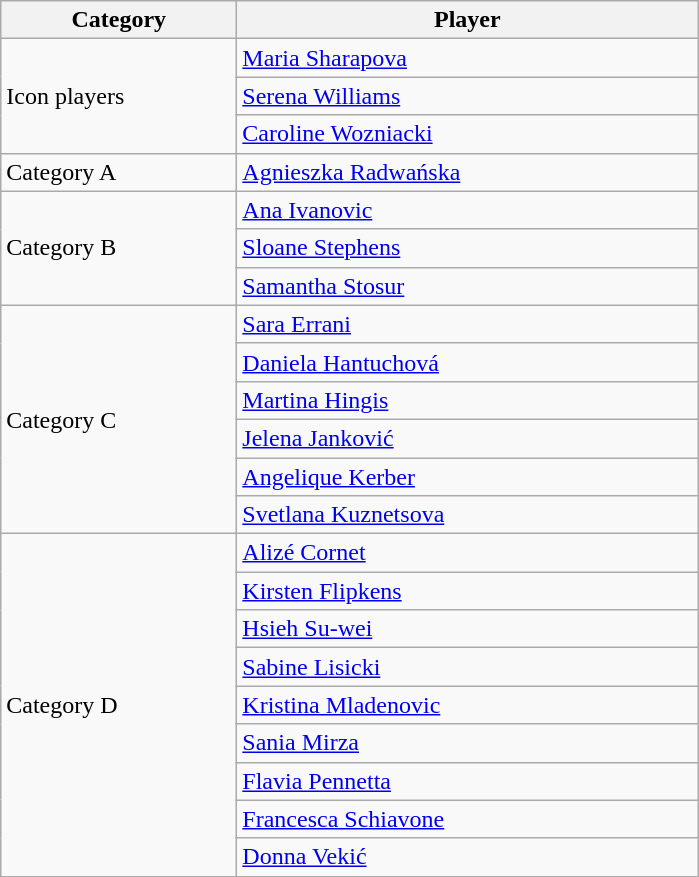<table class="wikitable" style="text-align:left">
<tr>
<th width="150px">Category</th>
<th width="300px">Player</th>
</tr>
<tr>
<td rowspan=3;>Icon players</td>
<td> <a href='#'>Maria Sharapova</a></td>
</tr>
<tr>
<td> <a href='#'>Serena Williams</a></td>
</tr>
<tr>
<td> <a href='#'>Caroline Wozniacki</a></td>
</tr>
<tr>
<td>Category A</td>
<td> <a href='#'>Agnieszka Radwańska</a></td>
</tr>
<tr>
<td rowspan=3;>Category B</td>
<td> <a href='#'>Ana Ivanovic</a></td>
</tr>
<tr>
<td> <a href='#'>Sloane Stephens</a></td>
</tr>
<tr>
<td> <a href='#'>Samantha Stosur</a></td>
</tr>
<tr>
<td rowspan=6;>Category C</td>
<td> <a href='#'>Sara Errani</a></td>
</tr>
<tr>
<td> <a href='#'>Daniela Hantuchová</a></td>
</tr>
<tr>
<td> <a href='#'>Martina Hingis</a></td>
</tr>
<tr>
<td> <a href='#'>Jelena Janković</a></td>
</tr>
<tr>
<td> <a href='#'>Angelique Kerber</a></td>
</tr>
<tr>
<td> <a href='#'>Svetlana Kuznetsova</a></td>
</tr>
<tr>
<td rowspan=9;>Category D</td>
<td> <a href='#'>Alizé Cornet</a></td>
</tr>
<tr>
<td> <a href='#'>Kirsten Flipkens</a></td>
</tr>
<tr>
<td> <a href='#'>Hsieh Su-wei</a></td>
</tr>
<tr>
<td> <a href='#'>Sabine Lisicki</a></td>
</tr>
<tr>
<td> <a href='#'>Kristina Mladenovic</a></td>
</tr>
<tr>
<td> <a href='#'>Sania Mirza</a></td>
</tr>
<tr>
<td> <a href='#'>Flavia Pennetta</a></td>
</tr>
<tr>
<td> <a href='#'>Francesca Schiavone</a></td>
</tr>
<tr>
<td> <a href='#'>Donna Vekić</a></td>
</tr>
</table>
